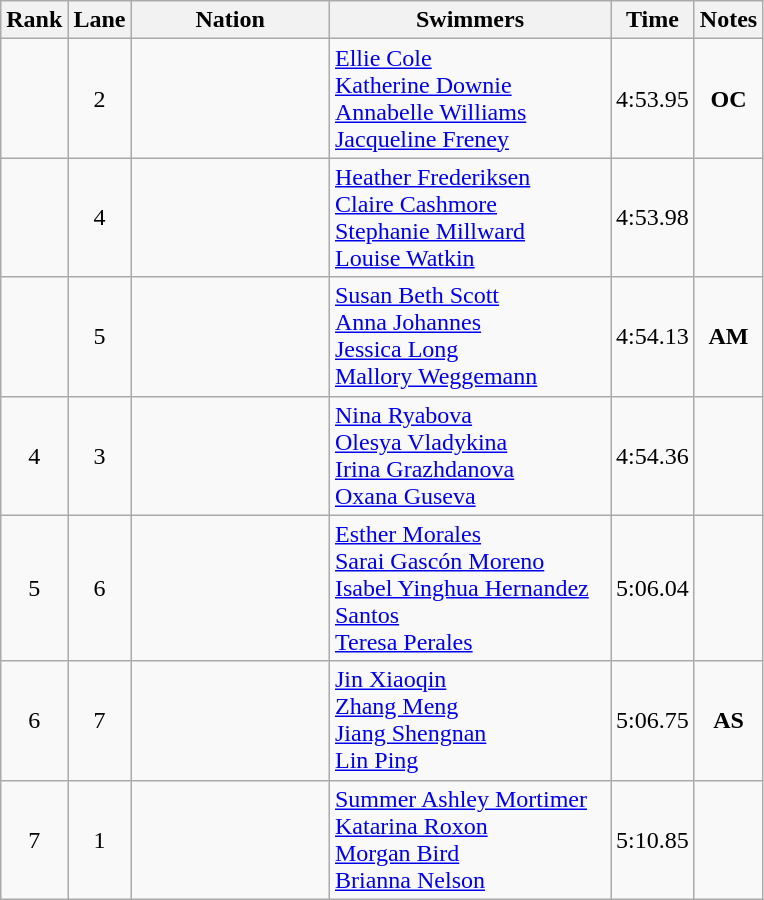<table class="wikitable sortable" style="text-align:center">
<tr>
<th>Rank</th>
<th>Lane</th>
<th style="width:125px">Nation</th>
<th Class="unsortable" style="width:180px">Swimmers</th>
<th>Time</th>
<th>Notes</th>
</tr>
<tr>
<td></td>
<td>2</td>
<td style="text-align:left"></td>
<td style="text-align:left"><a href='#'>Ellie Cole</a><br> <a href='#'>Katherine Downie</a><br> <a href='#'>Annabelle Williams</a><br> <a href='#'>Jacqueline Freney</a></td>
<td>4:53.95</td>
<td><strong>OC</strong></td>
</tr>
<tr>
<td></td>
<td>4</td>
<td style="text-align:left"></td>
<td style="text-align:left"><a href='#'>Heather Frederiksen</a><br> <a href='#'>Claire Cashmore</a><br> <a href='#'>Stephanie Millward</a><br> <a href='#'>Louise Watkin</a></td>
<td>4:53.98</td>
<td></td>
</tr>
<tr>
<td></td>
<td>5</td>
<td style="text-align:left"></td>
<td style="text-align:left"><a href='#'>Susan Beth Scott</a><br> <a href='#'>Anna Johannes</a><br> <a href='#'>Jessica Long</a><br> <a href='#'>Mallory Weggemann</a></td>
<td>4:54.13</td>
<td><strong>AM</strong></td>
</tr>
<tr>
<td>4</td>
<td>3</td>
<td style="text-align:left"></td>
<td style="text-align:left"><a href='#'>Nina Ryabova</a><br> <a href='#'>Olesya Vladykina</a><br> <a href='#'>Irina Grazhdanova</a><br> <a href='#'>Oxana Guseva</a></td>
<td>4:54.36</td>
<td></td>
</tr>
<tr>
<td>5</td>
<td>6</td>
<td style="text-align:left"></td>
<td style="text-align:left"><a href='#'>Esther Morales</a><br> <a href='#'>Sarai Gascón Moreno</a><br> <a href='#'>Isabel Yinghua Hernandez Santos</a><br> <a href='#'>Teresa Perales</a></td>
<td>5:06.04</td>
<td></td>
</tr>
<tr>
<td>6</td>
<td>7</td>
<td style="text-align:left"></td>
<td style="text-align:left"><a href='#'>Jin Xiaoqin</a><br> <a href='#'>Zhang Meng</a><br> <a href='#'>Jiang Shengnan</a><br> <a href='#'>Lin Ping</a></td>
<td>5:06.75</td>
<td><strong>AS</strong></td>
</tr>
<tr>
<td>7</td>
<td>1</td>
<td style="text-align:left"></td>
<td style="text-align:left"><a href='#'>Summer Ashley Mortimer</a><br> <a href='#'>Katarina Roxon</a><br> <a href='#'>Morgan Bird</a><br> <a href='#'>Brianna Nelson</a></td>
<td>5:10.85</td>
<td></td>
</tr>
</table>
